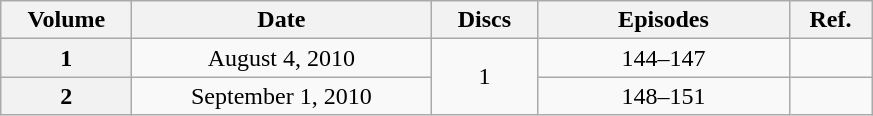<table class="wikitable" style="text-align:center;">
<tr>
<th scope="col" style="width:5em;">Volume</th>
<th scope="col" style="width:12em;">Date</th>
<th scope="col" style="width:4em;">Discs</th>
<th scope="col" style="width:10em;">Episodes</th>
<th scope="col" style="width:3em;">Ref.</th>
</tr>
<tr>
<th scope="row">1</th>
<td>August 4, 2010</td>
<td rowspan="2">1</td>
<td>144–147</td>
<td></td>
</tr>
<tr>
<th scope="row">2</th>
<td>September 1, 2010</td>
<td>148–151</td>
<td></td>
</tr>
</table>
